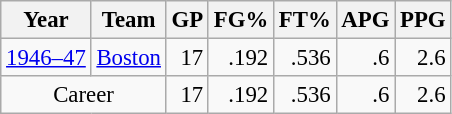<table class="wikitable sortable" style="font-size:95%; text-align:right;">
<tr>
<th>Year</th>
<th>Team</th>
<th>GP</th>
<th>FG%</th>
<th>FT%</th>
<th>APG</th>
<th>PPG</th>
</tr>
<tr>
<td style="text-align:left;"><a href='#'>1946–47</a></td>
<td style="text-align:left;"><a href='#'>Boston</a></td>
<td>17</td>
<td>.192</td>
<td>.536</td>
<td>.6</td>
<td>2.6</td>
</tr>
<tr>
<td style="text-align:center;" colspan="2">Career</td>
<td>17</td>
<td>.192</td>
<td>.536</td>
<td>.6</td>
<td>2.6</td>
</tr>
</table>
